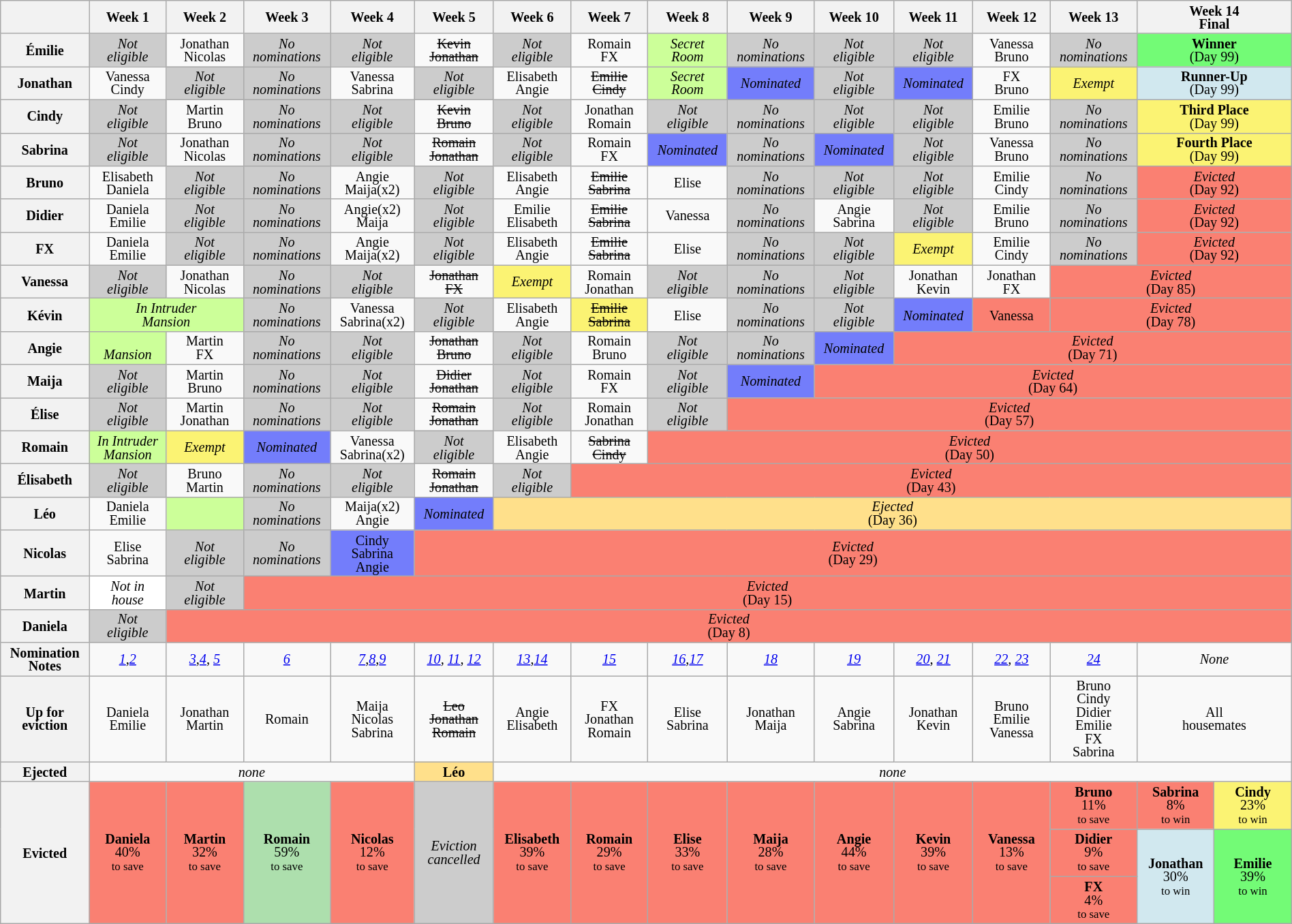<table class="wikitable" style="text-align:center; width:100%; font-size:84%; line-height:13px;">
<tr>
<th style="width:5%"></th>
<th style="width:5%">Week 1</th>
<th style="width:5%">Week 2</th>
<th style="width:5%">Week 3</th>
<th style="width:5%">Week 4</th>
<th style="width:5%">Week 5</th>
<th style="width:5%">Week 6</th>
<th style="width:5%">Week 7</th>
<th style="width:5%">Week 8</th>
<th style="width:5%">Week 9</th>
<th style="width:5%">Week 10</th>
<th style="width:5%">Week 11</th>
<th style="width:5%">Week 12</th>
<th style="width:5%">Week 13</th>
<th style="width:10%" colspan=2>Week 14<br>Final</th>
</tr>
<tr>
<th>Émilie</th>
<td style="background:#ccc;"><em>Not<br>eligible</em></td>
<td>Jonathan<br>Nicolas</td>
<td style="background:#ccc;"><em>No<br>nominations</em></td>
<td style="background:#ccc;"><em>Not<br>eligible</em></td>
<td><s>Kevin<br>Jonathan</s></td>
<td style="background:#ccc;"><em>Not<br>eligible</em></td>
<td>Romain<br>FX</td>
<td style="background:rgb(204, 255, 153);"><em>Secret<br>Room</em></td>
<td style="background:#ccc;"><em>No<br>nominations</em></td>
<td style="background:#ccc;"><em>Not<br>eligible</em></td>
<td style="background:#ccc;"><em>Not<br>eligible</em></td>
<td>Vanessa<br>Bruno</td>
<td style="background:#ccc;"><em>No<br>nominations</em></td>
<td style="background:#73FB76;" colspan="2"><strong>Winner</strong><br>(Day 99)</td>
</tr>
<tr>
<th>Jonathan</th>
<td>Vanessa<br>Cindy</td>
<td style="background:#ccc;"><em>Not<br>eligible</em></td>
<td style="background:#ccc;"><em>No<br>nominations</em></td>
<td>Vanessa<br>Sabrina</td>
<td style="background:#ccc;"><em>Not<br>eligible</em></td>
<td>Elisabeth<br>Angie</td>
<td><s>Emilie<br>Cindy</s></td>
<td style="background:rgb(204, 255, 153);"><em>Secret<br>Room</em></td>
<td style="background:#737DFB;"><em>Nominated</em></td>
<td style="background:#ccc;"><em>Not<br>eligible</em></td>
<td style="background:#737DFB;"><em>Nominated</em></td>
<td>FX<br>Bruno</td>
<td style="background:#FBF373;"><em>Exempt</em></td>
<td style="background:#D1E8EF;" colspan="2"><strong>Runner-Up</strong><br>(Day 99)</td>
</tr>
<tr>
<th>Cindy</th>
<td style="background:#ccc;"><em>Not<br>eligible</em></td>
<td>Martin<br>Bruno</td>
<td style="background:#ccc;"><em>No<br>nominations</em></td>
<td style="background:#ccc;"><em>Not<br>eligible</em></td>
<td><s>Kevin<br>Bruno</s></td>
<td style="background:#ccc;"><em>Not<br>eligible</em></td>
<td>Jonathan<br>Romain</td>
<td style="background:#ccc;"><em>Not<br>eligible</em></td>
<td style="background:#ccc;"><em>No<br>nominations</em></td>
<td style="background:#ccc;"><em>Not<br>eligible</em></td>
<td style="background:#ccc;"><em>Not<br>eligible</em></td>
<td>Emilie<br>Bruno</td>
<td style="background:#ccc;"><em>No<br>nominations</em></td>
<td style="background:#FBF373;" colspan="2"><strong>Third Place</strong><br>(Day 99)</td>
</tr>
<tr>
<th>Sabrina</th>
<td style="background:#ccc;"><em>Not<br>eligible</em></td>
<td>Jonathan<br>Nicolas</td>
<td style="background:#ccc;"><em>No<br>nominations</em></td>
<td style="background:#ccc;"><em>Not<br>eligible</em></td>
<td><s>Romain<br>Jonathan</s></td>
<td style="background:#ccc;"><em>Not<br>eligible</em></td>
<td>Romain<br>FX</td>
<td style="background:#737DFB;"><em>Nominated</em></td>
<td style="background:#ccc;"><em>No<br>nominations</em></td>
<td style="background:#737DFB;"><em>Nominated</em></td>
<td style="background:#ccc;"><em>Not<br>eligible</em></td>
<td>Vanessa<br>Bruno</td>
<td style="background:#ccc;"><em>No<br>nominations</em></td>
<td style="background:#FBF373;" colspan="2"><strong>Fourth Place</strong><br>(Day 99)</td>
</tr>
<tr>
<th>Bruno</th>
<td>Elisabeth<br>Daniela</td>
<td style="background:#ccc;"><em>Not<br>eligible</em></td>
<td style="background:#ccc;"><em>No<br>nominations</em></td>
<td>Angie<br>Maija(x2)</td>
<td style="background:#ccc;"><em>Not<br>eligible</em></td>
<td>Elisabeth<br>Angie</td>
<td><s>Emilie<br>Sabrina</s></td>
<td>Elise</td>
<td style="background:#ccc;"><em>No<br>nominations</em></td>
<td style="background:#ccc;"><em>Not<br>eligible</em></td>
<td style="background:#ccc;"><em>Not<br>eligible</em></td>
<td>Emilie<br>Cindy</td>
<td style="background:#ccc;"><em>No<br>nominations</em></td>
<td style="background:salmon;" colspan="2"><em>Evicted</em><br>(Day 92)</td>
</tr>
<tr>
<th>Didier</th>
<td>Daniela<br>Emilie</td>
<td style="background:#ccc;"><em>Not<br>eligible</em></td>
<td style="background:#ccc;"><em>No<br>nominations</em></td>
<td>Angie(x2)<br>Maija</td>
<td style="background:#ccc;"><em>Not<br>eligible</em></td>
<td>Emilie<br>Elisabeth</td>
<td><s>Emilie<br>Sabrina</s></td>
<td>Vanessa</td>
<td style="background:#ccc;"><em>No<br>nominations</em></td>
<td>Angie<br>Sabrina</td>
<td style="background:#ccc;"><em>Not<br>eligible</em></td>
<td>Emilie<br>Bruno</td>
<td style="background:#ccc;"><em>No<br>nominations</em></td>
<td style="background:salmon;" colspan="2"><em>Evicted</em><br>(Day 92)</td>
</tr>
<tr>
<th>FX</th>
<td>Daniela<br>Emilie</td>
<td style="background:#ccc;"><em>Not<br>eligible</em></td>
<td style="background:#ccc;"><em>No<br>nominations</em></td>
<td>Angie<br>Maija(x2)</td>
<td style="background:#ccc;"><em>Not<br>eligible</em></td>
<td>Elisabeth<br>Angie</td>
<td><s>Emilie<br>Sabrina</s></td>
<td>Elise</td>
<td style="background:#ccc;"><em>No<br>nominations</em></td>
<td style="background:#ccc;"><em>Not<br>eligible</em></td>
<td style="background:#FBF373;"><em>Exempt</em></td>
<td>Emilie<br>Cindy</td>
<td style="background:#ccc;"><em>No<br>nominations</em></td>
<td style="background:salmon;" colspan="2"><em>Evicted</em><br>(Day 92)</td>
</tr>
<tr>
<th>Vanessa</th>
<td style="background:#ccc;"><em>Not<br>eligible</em></td>
<td>Jonathan<br>Nicolas</td>
<td style="background:#ccc;"><em>No<br>nominations</em></td>
<td style="background:#ccc;"><em>Not<br>eligible</em></td>
<td><s>Jonathan<br>FX</s></td>
<td style="background:#FBF373;"><em>Exempt</em></td>
<td>Romain<br>Jonathan</td>
<td style="background:#ccc;"><em>Not<br>eligible</em></td>
<td style="background:#ccc;"><em>No<br>nominations</em></td>
<td style="background:#ccc;"><em>Not<br>eligible</em></td>
<td>Jonathan<br>Kevin</td>
<td>Jonathan<br>FX</td>
<td colspan="3" style="background:salmon;"><em>Evicted</em><br>(Day 85)</td>
</tr>
<tr>
<th>Kévin</th>
<td style="background:#cf9;" colspan="2"><em>In Intruder<br>Mansion</em></td>
<td style="background:#ccc;"><em>No<br>nominations</em></td>
<td>Vanessa<br>Sabrina(x2)</td>
<td style="background:#ccc;"><em>Not<br>eligible</em></td>
<td>Elisabeth<br>Angie</td>
<td style="background:#FBF373;"><s>Emilie<br>Sabrina</s></td>
<td>Elise</td>
<td style="background:#ccc;"><em>No<br>nominations</em></td>
<td style="background:#ccc;"><em>Not<br>eligible</em></td>
<td style="background:#737DFB;"><em>Nominated</em></td>
<td style="background:salmon;">Vanessa</td>
<td colspan="3" style="background:salmon;"><em>Evicted</em><br>(Day 78)</td>
</tr>
<tr>
<th>Angie</th>
<td style="background:#cf9;"><em><br>Mansion</em></td>
<td>Martin<br>FX</td>
<td style="background:#ccc;"><em>No<br>nominations</em></td>
<td style="background:#ccc;"><em>Not<br>eligible</em></td>
<td><s>Jonathan<br>Bruno</s></td>
<td style="background:#ccc;"><em>Not<br>eligible</em></td>
<td>Romain<br>Bruno</td>
<td style="background:#ccc;"><em>Not<br>eligible</em></td>
<td style="background:#ccc;"><em>No<br>nominations</em></td>
<td style="background:#737DFB;"><em>Nominated</em></td>
<td colspan="5" style="background:salmon;"><em>Evicted</em><br>(Day 71)</td>
</tr>
<tr>
<th>Maija</th>
<td style="background:#ccc;"><em>Not<br>eligible</em></td>
<td>Martin<br>Bruno</td>
<td style="background:#ccc;"><em>No<br>nominations</em></td>
<td style="background:#ccc;"><em>Not<br>eligible</em></td>
<td><s>Didier<br>Jonathan</s></td>
<td style="background:#ccc;"><em>Not<br>eligible</em></td>
<td>Romain<br>FX</td>
<td style="background:#ccc;"><em>Not<br>eligible</em></td>
<td style="background:#737DFB;"><em>Nominated</em></td>
<td colspan="6" style="background:salmon;"><em>Evicted</em><br>(Day 64)</td>
</tr>
<tr>
<th>Élise</th>
<td style="background:#ccc;"><em>Not<br>eligible</em></td>
<td>Martin<br>Jonathan</td>
<td style="background:#ccc;"><em>No<br>nominations</em></td>
<td style="background:#ccc;"><em>Not<br>eligible</em></td>
<td><s>Romain<br>Jonathan</s></td>
<td style="background:#ccc;"><em>Not<br>eligible</em></td>
<td>Romain<br>Jonathan</td>
<td style="background:#ccc;"><em>Not<br>eligible</em></td>
<td colspan="7" style="background:salmon;"><em>Evicted</em><br>(Day 57)</td>
</tr>
<tr>
<th>Romain</th>
<td style="background:#cf9;"><em>In Intruder<br>Mansion</em></td>
<td style="background:#FBF373;"><em>Exempt</em></td>
<td style="background:#737DFB;"><em>Nominated</em></td>
<td>Vanessa<br>Sabrina(x2)</td>
<td style="background:#ccc;"><em>Not<br>eligible</em></td>
<td>Elisabeth<br>Angie</td>
<td><s>Sabrina<br>Cindy</s></td>
<td colspan="8" style="background:salmon;"><em>Evicted</em><br>(Day 50)</td>
</tr>
<tr>
<th>Élisabeth</th>
<td style="background:#ccc;"><em>Not<br>eligible</em></td>
<td>Bruno<br>Martin</td>
<td style="background:#ccc;"><em>No<br>nominations</em></td>
<td style="background:#ccc;"><em>Not<br>eligible</em></td>
<td><s>Romain<br>Jonathan</s></td>
<td style="background:#ccc;"><em>Not<br>eligible</em></td>
<td colspan="9" style="background:salmon;"><em>Evicted</em><br>(Day 43)</td>
</tr>
<tr>
<th>Léo</th>
<td>Daniela<br>Emilie</td>
<td style="background:#cf9;"></td>
<td style="background:#ccc;"><em>No<br>nominations</em></td>
<td>Maija(x2)<br>Angie</td>
<td style="background:#737DFB;"><em>Nominated</em></td>
<td style="background:#ffe08b;" colspan="10"><em>Ejected</em><br>(Day 36)</td>
</tr>
<tr>
<th>Nicolas</th>
<td>Elise<br>Sabrina</td>
<td style="background:#ccc;"><em>Not<br>eligible</em></td>
<td style="background:#ccc;"><em>No<br>nominations</em></td>
<td style="background:#737DFB;">Cindy<br>Sabrina<br>Angie</td>
<td colspan="11" style="background:salmon;"><em>Evicted</em><br>(Day 29)</td>
</tr>
<tr>
<th>Martin</th>
<td style="background:white;"><em>Not in<br>house</em></td>
<td style="background:#ccc;"><em>Not<br>eligible</em></td>
<td colspan="13" style="background:salmon;"><em>Evicted</em><br>(Day 15)</td>
</tr>
<tr>
<th>Daniela</th>
<td style="background:#ccc;"><em>Not<br>eligible</em></td>
<td colspan="14" style="background:salmon;"><em>Evicted</em><br>(Day 8)</td>
</tr>
<tr>
<th>Nomination<br>Notes</th>
<td><em><a href='#'>1</a></em>,<em><a href='#'>2</a></em></td>
<td><em><a href='#'>3</a></em>,<em><a href='#'>4</a></em>, <em><a href='#'>5</a></em></td>
<td><em><a href='#'>6</a></em></td>
<td><em><a href='#'>7</a></em>,<em><a href='#'>8</a></em>,<em><a href='#'>9</a></em></td>
<td><em><a href='#'>10</a>, <a href='#'>11</a>, <a href='#'>12</a></em></td>
<td><em><a href='#'>13</a></em>,<em><a href='#'>14</a></em></td>
<td><em><a href='#'>15</a></em></td>
<td><em><a href='#'>16</a></em>,<em><a href='#'>17</a></em></td>
<td><em><a href='#'>18</a></em></td>
<td><em><a href='#'>19</a></em></td>
<td><em><a href='#'>20</a></em>, <em><a href='#'>21</a></em></td>
<td><em><a href='#'>22</a>, <a href='#'>23</a></em></td>
<td><em><a href='#'>24</a></em></td>
<td colspan="2"><em>None</em></td>
</tr>
<tr>
<th>Up for<br>eviction</th>
<td>Daniela<br>Emilie</td>
<td>Jonathan<br>Martin</td>
<td>Romain</td>
<td>Maija<br>Nicolas<br>Sabrina</td>
<td><s>Leo<br>Jonathan<br>Romain</s></td>
<td>Angie<br>Elisabeth</td>
<td>FX<br>Jonathan<br>Romain</td>
<td>Elise<br>Sabrina</td>
<td>Jonathan<br>Maija</td>
<td>Angie<br>Sabrina</td>
<td>Jonathan<br>Kevin</td>
<td>Bruno<br>Emilie<br>Vanessa</td>
<td>Bruno<br>Cindy<br>Didier<br>Emilie<br>FX<br>Sabrina</td>
<td colspan=2>All<br>housemates</td>
</tr>
<tr>
<th>Ejected</th>
<td colspan="4"><em>none</em></td>
<td style="background:#ffe08b"><strong>Léo</strong></td>
<td colspan="10"><em>none</em></td>
</tr>
<tr>
<th rowspan="4">Evicted</th>
<td style="background:salmon;" rowspan="4"><strong>Daniela</strong><br>40%<br><small>to save</small></td>
<td style="background:salmon;" rowspan="4"><strong>Martin</strong><br>32%<br><small>to save</small></td>
<td style="background:#addfad;" rowspan=4><strong>Romain</strong><br>59%<br><small>to save</small></td>
<td style="background:salmon;" rowspan="4"><strong>Nicolas</strong><br>12%<br><small>to save</small></td>
<td rowspan="4" style="background:#CCCCCC"><em>Eviction<br>cancelled</em></td>
<td style="background:salmon;" rowspan="4"><strong>Elisabeth</strong><br>39%<br><small>to save</small></td>
<td style="background:salmon;" rowspan="4"><strong>Romain</strong><br>29%<br><small>to save</small></td>
<td style="background:salmon;" rowspan="4"><strong>Elise</strong><br>33%<br><small>to save</small></td>
<td style="background:salmon;" rowspan="4"><strong>Maija</strong><br>28%<br><small>to save</small></td>
<td style="background:salmon;" rowspan="4"><strong>Angie</strong><br>44%<br><small>to save</small></td>
<td style="background:salmon;" rowspan="4"><strong>Kevin</strong><br>39%<br><small>to save</small></td>
<td style="background:salmon;" rowspan="4"><strong>Vanessa</strong><br>13%<br><small>to save</small></td>
<td style="background:salmon;"><strong>Bruno</strong><br>11%<br><small>to save</small></td>
<td style="background:salmon; width:5%" rowspan="2"><strong>Sabrina </strong><br>8%<br><small>to win</small></td>
<td style="background:#fbf373; width:5%" rowspan="2"><strong>Cindy </strong><br>23%<br><small>to win</small></td>
</tr>
<tr>
<td style="background:salmon;" rowspan="2"><strong>Didier</strong><br>9%<br><small>to save</small></td>
</tr>
<tr>
<td style="background:#d1e8ef;" rowspan="2"><strong>Jonathan </strong><br>30%<br><small>to win</small></td>
<td style="background:#73fb76;" rowspan="2"><strong>Emilie </strong><br>39%<br><small>to win</small></td>
</tr>
<tr>
<td style="background:salmon;"><strong>FX</strong><br>4%<br><small>to save</small></td>
</tr>
</table>
